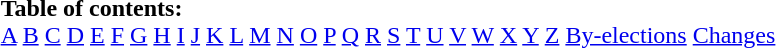<table border="0" id="toc" style="margin: 0 auto;" align=center>
<tr>
<td><strong>Table of contents:</strong><br><a href='#'>A</a> <a href='#'>B</a> <a href='#'>C</a> <a href='#'>D</a> <a href='#'>E</a> <a href='#'>F</a> <a href='#'>G</a> <a href='#'>H</a> <a href='#'>I</a> <a href='#'>J</a> <a href='#'>K</a> <a href='#'>L</a> <a href='#'>M</a> <a href='#'>N</a> <a href='#'>O</a> <a href='#'>P</a> <a href='#'>Q</a> <a href='#'>R</a> <a href='#'>S</a> <a href='#'>T</a> <a href='#'>U</a> <a href='#'>V</a> <a href='#'>W</a> <a href='#'>X</a> <a href='#'>Y</a> <a href='#'>Z</a> <a href='#'>By-elections</a> <a href='#'>Changes</a></td>
</tr>
</table>
